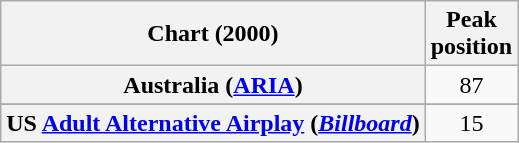<table class="wikitable sortable plainrowheaders" style="text-align:center;">
<tr>
<th>Chart (2000)</th>
<th>Peak<br>position</th>
</tr>
<tr>
<th scope="row">Australia (<a href='#'>ARIA</a>)</th>
<td>87</td>
</tr>
<tr>
</tr>
<tr>
</tr>
<tr>
<th scope="row">US <a href='#'>Adult Alternative Airplay</a> (<em><a href='#'>Billboard</a></em>)</th>
<td align="center">15</td>
</tr>
</table>
